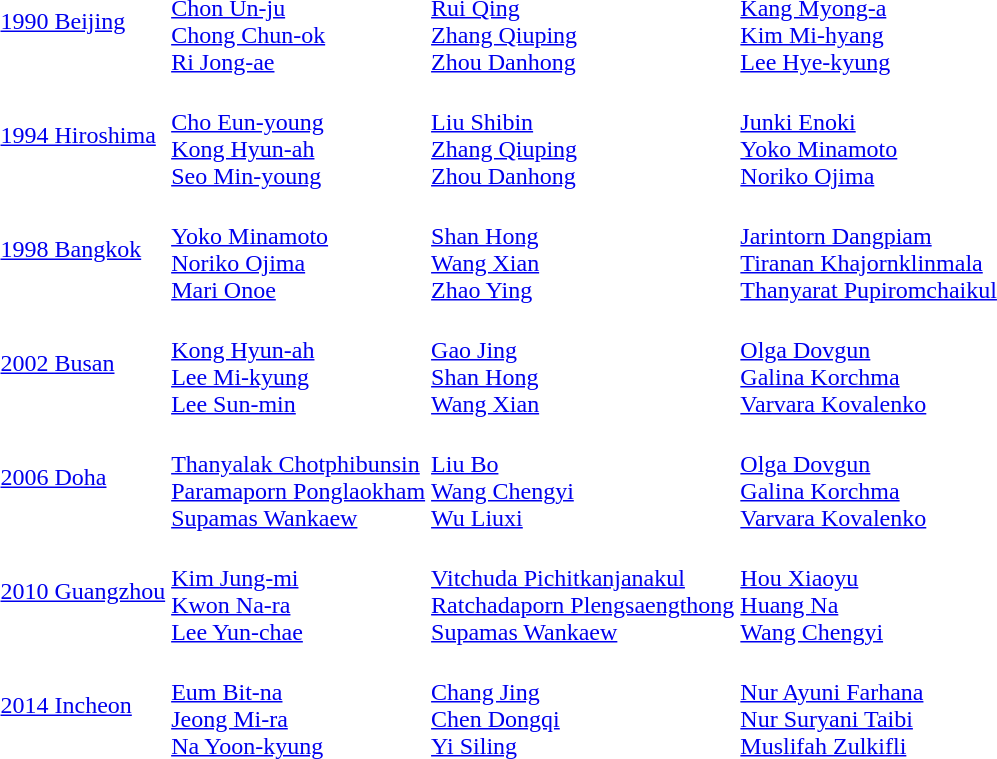<table>
<tr>
<td><a href='#'>1990 Beijing</a></td>
<td><br><a href='#'>Chon Un-ju</a><br><a href='#'>Chong Chun-ok</a><br><a href='#'>Ri Jong-ae</a></td>
<td><br><a href='#'>Rui Qing</a><br><a href='#'>Zhang Qiuping</a><br><a href='#'>Zhou Danhong</a></td>
<td><br><a href='#'>Kang Myong-a</a><br><a href='#'>Kim Mi-hyang</a><br><a href='#'>Lee Hye-kyung</a></td>
</tr>
<tr>
<td><a href='#'>1994 Hiroshima</a></td>
<td><br><a href='#'>Cho Eun-young</a><br><a href='#'>Kong Hyun-ah</a><br><a href='#'>Seo Min-young</a></td>
<td><br><a href='#'>Liu Shibin</a><br><a href='#'>Zhang Qiuping</a><br><a href='#'>Zhou Danhong</a></td>
<td><br><a href='#'>Junki Enoki</a><br><a href='#'>Yoko Minamoto</a><br><a href='#'>Noriko Ojima</a></td>
</tr>
<tr>
<td><a href='#'>1998 Bangkok</a></td>
<td><br><a href='#'>Yoko Minamoto</a><br><a href='#'>Noriko Ojima</a><br><a href='#'>Mari Onoe</a></td>
<td><br><a href='#'>Shan Hong</a><br><a href='#'>Wang Xian</a><br><a href='#'>Zhao Ying</a></td>
<td><br><a href='#'>Jarintorn Dangpiam</a><br><a href='#'>Tiranan Khajornklinmala</a><br><a href='#'>Thanyarat Pupiromchaikul</a></td>
</tr>
<tr>
<td><a href='#'>2002 Busan</a></td>
<td><br><a href='#'>Kong Hyun-ah</a><br><a href='#'>Lee Mi-kyung</a><br><a href='#'>Lee Sun-min</a></td>
<td><br><a href='#'>Gao Jing</a><br><a href='#'>Shan Hong</a><br><a href='#'>Wang Xian</a></td>
<td><br><a href='#'>Olga Dovgun</a><br><a href='#'>Galina Korchma</a><br><a href='#'>Varvara Kovalenko</a></td>
</tr>
<tr>
<td><a href='#'>2006 Doha</a></td>
<td><br><a href='#'>Thanyalak Chotphibunsin</a><br><a href='#'>Paramaporn Ponglaokham</a><br><a href='#'>Supamas Wankaew</a></td>
<td><br><a href='#'>Liu Bo</a><br><a href='#'>Wang Chengyi</a><br><a href='#'>Wu Liuxi</a></td>
<td><br><a href='#'>Olga Dovgun</a><br><a href='#'>Galina Korchma</a><br><a href='#'>Varvara Kovalenko</a></td>
</tr>
<tr>
<td><a href='#'>2010 Guangzhou</a></td>
<td><br><a href='#'>Kim Jung-mi</a><br><a href='#'>Kwon Na-ra</a><br><a href='#'>Lee Yun-chae</a></td>
<td><br><a href='#'>Vitchuda Pichitkanjanakul</a><br><a href='#'>Ratchadaporn Plengsaengthong</a><br><a href='#'>Supamas Wankaew</a></td>
<td><br><a href='#'>Hou Xiaoyu</a><br><a href='#'>Huang Na</a><br><a href='#'>Wang Chengyi</a></td>
</tr>
<tr>
<td><a href='#'>2014 Incheon</a></td>
<td><br><a href='#'>Eum Bit-na</a><br><a href='#'>Jeong Mi-ra</a><br><a href='#'>Na Yoon-kyung</a></td>
<td><br><a href='#'>Chang Jing</a><br><a href='#'>Chen Dongqi</a><br><a href='#'>Yi Siling</a></td>
<td><br><a href='#'>Nur Ayuni Farhana</a><br><a href='#'>Nur Suryani Taibi</a><br><a href='#'>Muslifah Zulkifli</a></td>
</tr>
</table>
